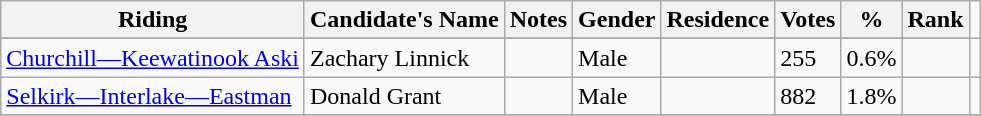<table class="wikitable sortable">
<tr>
<th>Riding<br></th>
<th>Candidate's Name</th>
<th>Notes</th>
<th>Gender</th>
<th>Residence</th>
<th>Votes</th>
<th>%</th>
<th>Rank</th>
</tr>
<tr>
</tr>
<tr>
<td><a href='#'>Churchill—Keewatinook Aski</a></td>
<td>Zachary Linnick</td>
<td></td>
<td>Male</td>
<td></td>
<td>255</td>
<td>0.6%</td>
<td></td>
<td></td>
</tr>
<tr>
<td><a href='#'>Selkirk—Interlake—Eastman</a></td>
<td>Donald Grant</td>
<td></td>
<td>Male</td>
<td></td>
<td>882</td>
<td>1.8%</td>
<td></td>
<td></td>
</tr>
<tr>
</tr>
</table>
